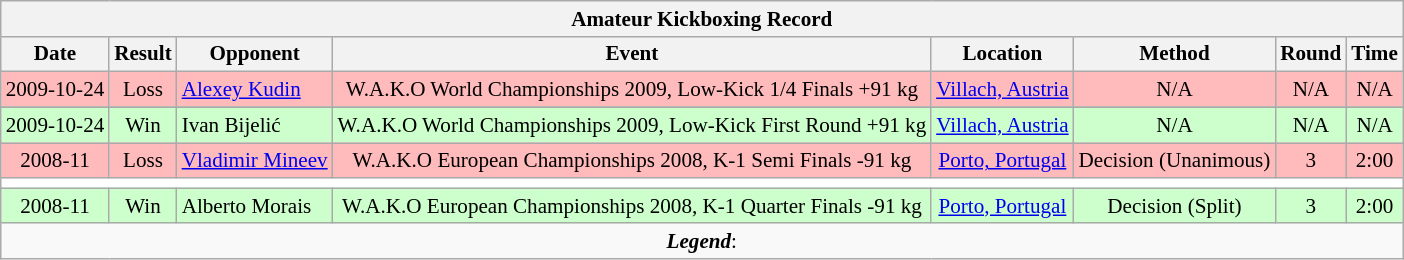<table class="wikitable collapsible"  style="font-size:88%; text-align:center;">
<tr>
<th colspan=9>Amateur Kickboxing Record</th>
</tr>
<tr>
<th>Date</th>
<th>Result</th>
<th>Opponent</th>
<th>Event</th>
<th>Location</th>
<th>Method</th>
<th>Round</th>
<th>Time</th>
</tr>
<tr style="background:#fbb;">
<td>2009-10-24</td>
<td>Loss</td>
<td align=left> <a href='#'>Alexey Kudin</a></td>
<td>W.A.K.O World Championships 2009, Low-Kick 1/4 Finals +91 kg</td>
<td><a href='#'>Villach, Austria</a></td>
<td>N/A</td>
<td>N/A</td>
<td>N/A</td>
</tr>
<tr>
</tr>
<tr style="background:#cfc;">
<td>2009-10-24</td>
<td>Win</td>
<td align=left> Ivan Bijelić</td>
<td>W.A.K.O World Championships 2009, Low-Kick First Round +91 kg</td>
<td><a href='#'>Villach, Austria</a></td>
<td>N/A</td>
<td>N/A</td>
<td>N/A</td>
</tr>
<tr style="background:#fbb;">
<td>2008-11</td>
<td>Loss</td>
<td align=left> <a href='#'>Vladimir Mineev</a></td>
<td>W.A.K.O European Championships 2008, K-1 Semi Finals -91 kg</td>
<td><a href='#'>Porto, Portugal</a></td>
<td>Decision (Unanimous)</td>
<td>3</td>
<td>2:00</td>
</tr>
<tr>
<th style="background:white" colspan=9></th>
</tr>
<tr style="background:#cfc;">
<td>2008-11</td>
<td>Win</td>
<td align=left> Alberto Morais</td>
<td>W.A.K.O European Championships 2008, K-1 Quarter Finals -91 kg</td>
<td><a href='#'>Porto, Portugal</a></td>
<td>Decision (Split)</td>
<td>3</td>
<td>2:00</td>
</tr>
<tr>
<td colspan=9><strong><em>Legend</em></strong>:    </td>
</tr>
</table>
